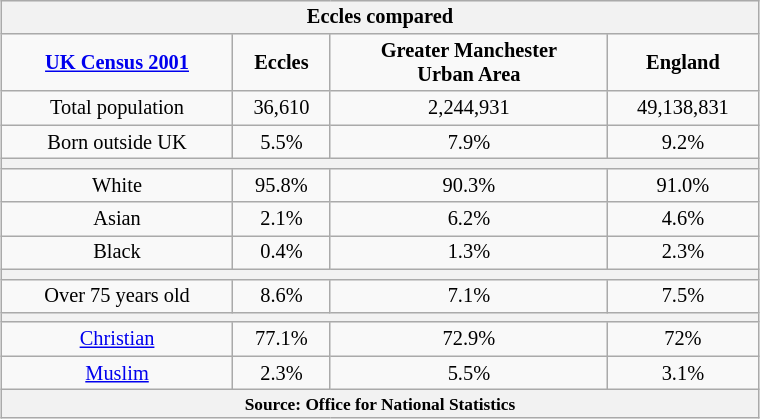<table class="wikitable" id="toc" style="float: left; margin-left: 2em; width: 40%; font-size: 85%; text-align:center" cellspacing="3">
<tr>
<th colspan="4"><strong>Eccles compared</strong></th>
</tr>
<tr>
<td><strong><a href='#'>UK Census 2001</a></strong></td>
<td><strong>Eccles</strong></td>
<td><strong>Greater Manchester<br>Urban Area</strong></td>
<td><strong>England</strong></td>
</tr>
<tr>
<td>Total population</td>
<td>36,610</td>
<td>2,244,931</td>
<td>49,138,831</td>
</tr>
<tr>
<td>Born outside UK</td>
<td>5.5%</td>
<td>7.9%</td>
<td>9.2%</td>
</tr>
<tr>
<th colspan="4"></th>
</tr>
<tr>
<td>White</td>
<td>95.8%</td>
<td>90.3%</td>
<td>91.0%</td>
</tr>
<tr>
<td>Asian</td>
<td>2.1%</td>
<td>6.2%</td>
<td>4.6%</td>
</tr>
<tr>
<td>Black</td>
<td>0.4%</td>
<td>1.3%</td>
<td>2.3%</td>
</tr>
<tr>
<th colspan="4"></th>
</tr>
<tr>
<td>Over 75 years old</td>
<td>8.6%</td>
<td>7.1%</td>
<td>7.5%</td>
</tr>
<tr>
<th colspan="4"></th>
</tr>
<tr>
<td><a href='#'>Christian</a></td>
<td>77.1%</td>
<td>72.9%</td>
<td>72%</td>
</tr>
<tr>
<td><a href='#'>Muslim</a></td>
<td>2.3%</td>
<td>5.5%</td>
<td>3.1%</td>
</tr>
<tr>
<th colspan="5" style="font-size:85%;">Source: Office for National Statistics</th>
</tr>
</table>
